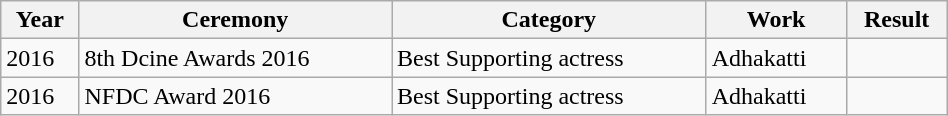<table class="wikitable mw-collapsible " style="width:50%;"  >
<tr>
<th>Year</th>
<th>Ceremony</th>
<th>Category</th>
<th>Work</th>
<th>Result</th>
</tr>
<tr>
<td>2016</td>
<td>8th Dcine Awards 2016</td>
<td>Best Supporting actress</td>
<td>Adhakatti</td>
<td></td>
</tr>
<tr>
<td>2016</td>
<td>NFDC Award 2016</td>
<td>Best Supporting actress</td>
<td>Adhakatti</td>
<td></td>
</tr>
</table>
